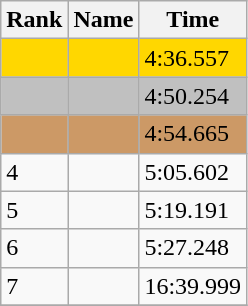<table class="wikitable">
<tr>
<th>Rank</th>
<th>Name</th>
<th>Time</th>
</tr>
<tr style="background:gold;">
<td></td>
<td></td>
<td>4:36.557</td>
</tr>
<tr style="background:silver;">
<td></td>
<td></td>
<td>4:50.254</td>
</tr>
<tr style="background:#CC9966;">
<td></td>
<td></td>
<td>4:54.665</td>
</tr>
<tr>
<td>4</td>
<td></td>
<td>5:05.602</td>
</tr>
<tr>
<td>5</td>
<td></td>
<td>5:19.191</td>
</tr>
<tr>
<td>6</td>
<td></td>
<td>5:27.248</td>
</tr>
<tr>
<td>7</td>
<td></td>
<td>16:39.999</td>
</tr>
<tr>
</tr>
</table>
